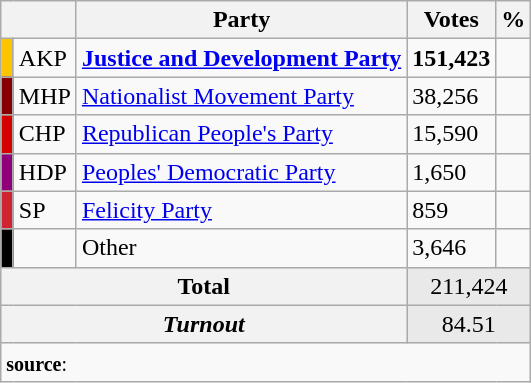<table class="wikitable">
<tr>
<th colspan="2" align="center"></th>
<th align="center">Party</th>
<th align="center">Votes</th>
<th align="center">%</th>
</tr>
<tr align="left">
<td bgcolor="#FDC400" width="1"></td>
<td>AKP</td>
<td><strong><a href='#'>Justice and Development Party</a></strong></td>
<td><strong>151,423</strong></td>
<td><strong></strong></td>
</tr>
<tr align="left">
<td bgcolor="#870000" width="1"></td>
<td>MHP</td>
<td><a href='#'>Nationalist Movement Party</a></td>
<td>38,256</td>
<td></td>
</tr>
<tr align="left">
<td bgcolor="#d50000" width="1"></td>
<td>CHP</td>
<td><a href='#'>Republican People's Party</a></td>
<td>15,590</td>
<td></td>
</tr>
<tr align="left">
<td bgcolor="#91007B" width="1"></td>
<td>HDP</td>
<td><a href='#'>Peoples' Democratic Party</a></td>
<td>1,650</td>
<td></td>
</tr>
<tr align="left">
<td bgcolor="#D02433" width="1"></td>
<td>SP</td>
<td><a href='#'>Felicity Party</a></td>
<td>859</td>
<td></td>
</tr>
<tr align="left">
<td bgcolor=" " width="1"></td>
<td></td>
<td>Other</td>
<td>3,646</td>
<td></td>
</tr>
<tr align="left" style="background-color:#E9E9E9">
<th colspan="3" align="center"><strong>Total</strong></th>
<td colspan="5" align="center">211,424</td>
</tr>
<tr align="left" style="background-color:#E9E9E9">
<th colspan="3" align="center"><em>Turnout</em></th>
<td colspan="5" align="center">84.51</td>
</tr>
<tr>
<td colspan="9" align="left"><small><strong>source</strong>: </small></td>
</tr>
</table>
